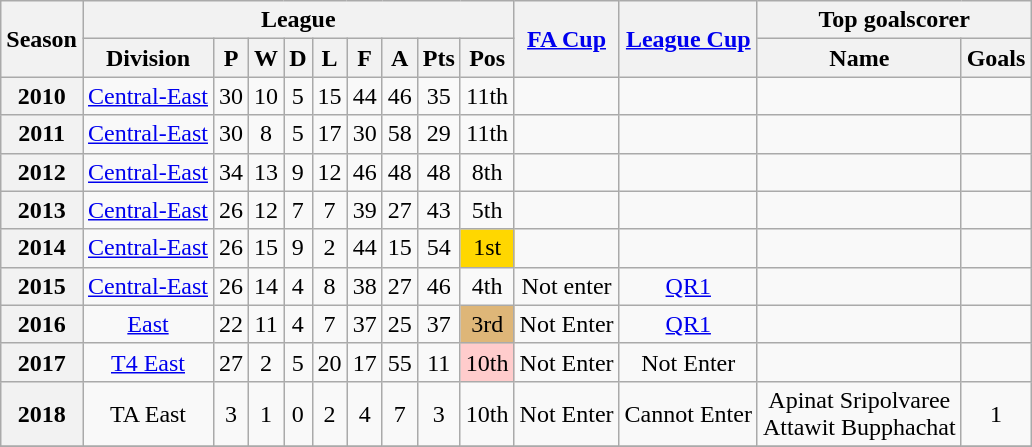<table class="wikitable" style="text-align: center">
<tr>
<th rowspan=2>Season</th>
<th colspan=9>League</th>
<th rowspan=2><a href='#'>FA Cup</a></th>
<th rowspan=2><a href='#'>League Cup</a></th>
<th colspan=2>Top goalscorer</th>
</tr>
<tr>
<th>Division</th>
<th>P</th>
<th>W</th>
<th>D</th>
<th>L</th>
<th>F</th>
<th>A</th>
<th>Pts</th>
<th>Pos</th>
<th>Name</th>
<th>Goals</th>
</tr>
<tr>
<th>2010</th>
<td><a href='#'>Central-East</a></td>
<td>30</td>
<td>10</td>
<td>5</td>
<td>15</td>
<td>44</td>
<td>46</td>
<td>35</td>
<td>11th</td>
<td></td>
<td></td>
<td></td>
<td></td>
</tr>
<tr>
<th>2011</th>
<td><a href='#'>Central-East</a></td>
<td>30</td>
<td>8</td>
<td>5</td>
<td>17</td>
<td>30</td>
<td>58</td>
<td>29</td>
<td>11th</td>
<td></td>
<td></td>
<td></td>
<td></td>
</tr>
<tr>
<th>2012</th>
<td><a href='#'>Central-East</a></td>
<td>34</td>
<td>13</td>
<td>9</td>
<td>12</td>
<td>46</td>
<td>48</td>
<td>48</td>
<td>8th</td>
<td></td>
<td></td>
<td></td>
<td></td>
</tr>
<tr>
<th>2013</th>
<td><a href='#'>Central-East</a></td>
<td>26</td>
<td>12</td>
<td>7</td>
<td>7</td>
<td>39</td>
<td>27</td>
<td>43</td>
<td>5th</td>
<td></td>
<td></td>
<td></td>
<td></td>
</tr>
<tr>
<th>2014</th>
<td><a href='#'>Central-East</a></td>
<td>26</td>
<td>15</td>
<td>9</td>
<td>2</td>
<td>44</td>
<td>15</td>
<td>54</td>
<td bgcolor=gold>1st</td>
<td></td>
<td></td>
<td></td>
<td></td>
</tr>
<tr>
<th>2015</th>
<td><a href='#'>Central-East</a></td>
<td>26</td>
<td>14</td>
<td>4</td>
<td>8</td>
<td>38</td>
<td>27</td>
<td>46</td>
<td>4th</td>
<td>Not enter</td>
<td><a href='#'>QR1</a></td>
<td></td>
<td></td>
</tr>
<tr>
<th>2016</th>
<td><a href='#'>East</a></td>
<td>22</td>
<td>11</td>
<td>4</td>
<td>7</td>
<td>37</td>
<td>25</td>
<td>37</td>
<td bgcolor=#deb678>3rd</td>
<td>Not Enter</td>
<td><a href='#'>QR1</a></td>
<td></td>
<td></td>
</tr>
<tr>
<th>2017</th>
<td><a href='#'>T4 East</a></td>
<td>27</td>
<td>2</td>
<td>5</td>
<td>20</td>
<td>17</td>
<td>55</td>
<td>11</td>
<td bgcolor="#FFCCCC">10th</td>
<td>Not Enter</td>
<td>Not Enter</td>
<td></td>
<td></td>
</tr>
<tr>
<th>2018</th>
<td>TA East</td>
<td>3</td>
<td>1</td>
<td>0</td>
<td>2</td>
<td>4</td>
<td>7</td>
<td>3</td>
<td>10th</td>
<td>Not Enter</td>
<td>Cannot Enter</td>
<td>Apinat Sripolvaree<br>Attawit Bupphachat</td>
<td>1</td>
</tr>
<tr>
</tr>
</table>
